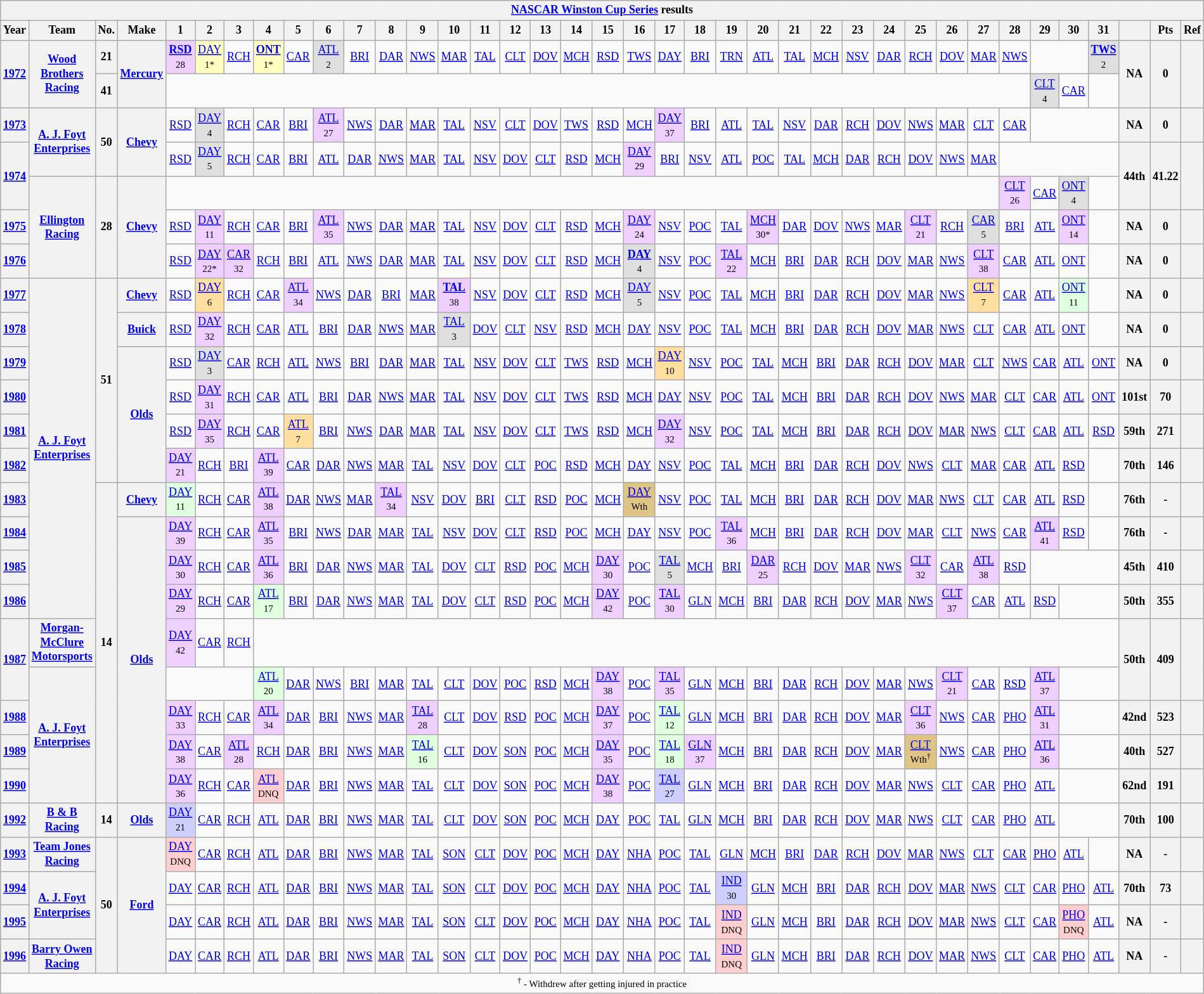<table class="wikitable" style="text-align:center; font-size:75%">
<tr>
<th colspan=45><a href='#'>NASCAR Winston Cup Series</a> results</th>
</tr>
<tr>
<th>Year</th>
<th>Team</th>
<th>No.</th>
<th>Make</th>
<th>1</th>
<th>2</th>
<th>3</th>
<th>4</th>
<th>5</th>
<th>6</th>
<th>7</th>
<th>8</th>
<th>9</th>
<th>10</th>
<th>11</th>
<th>12</th>
<th>13</th>
<th>14</th>
<th>15</th>
<th>16</th>
<th>17</th>
<th>18</th>
<th>19</th>
<th>20</th>
<th>21</th>
<th>22</th>
<th>23</th>
<th>24</th>
<th>25</th>
<th>26</th>
<th>27</th>
<th>28</th>
<th>29</th>
<th>30</th>
<th>31</th>
<th></th>
<th>Pts</th>
<th>Ref</th>
</tr>
<tr>
<th rowspan=2><a href='#'>1972</a></th>
<th rowspan=2><a href='#'>Wood Brothers Racing</a></th>
<th>21</th>
<th rowspan=2><a href='#'>Mercury</a></th>
<td style="background:#EFCFFF;"><strong><a href='#'>RSD</a></strong><br><small>28</small></td>
<td style="background:#FFFFBF;"><a href='#'>DAY</a><br><small>1*</small></td>
<td><a href='#'>RCH</a></td>
<td style="background:#FFFFBF;"><strong><a href='#'>ONT</a></strong><br><small>1*</small></td>
<td><a href='#'>CAR</a></td>
<td style="background:#DFDFDF;"><a href='#'>ATL</a><br><small>2</small></td>
<td><a href='#'>BRI</a></td>
<td><a href='#'>DAR</a></td>
<td><a href='#'>NWS</a></td>
<td><a href='#'>MAR</a></td>
<td><a href='#'>TAL</a></td>
<td><a href='#'>CLT</a></td>
<td><a href='#'>DOV</a></td>
<td><a href='#'>MCH</a></td>
<td><a href='#'>RSD</a></td>
<td><a href='#'>TWS</a></td>
<td><a href='#'>DAY</a></td>
<td><a href='#'>BRI</a></td>
<td><a href='#'>TRN</a></td>
<td><a href='#'>ATL</a></td>
<td><a href='#'>TAL</a></td>
<td><a href='#'>MCH</a></td>
<td><a href='#'>NSV</a></td>
<td><a href='#'>DAR</a></td>
<td><a href='#'>RCH</a></td>
<td><a href='#'>DOV</a></td>
<td><a href='#'>MAR</a></td>
<td><a href='#'>NWS</a></td>
<td colspan=2></td>
<td style="background:#DFDFDF;"><strong><a href='#'>TWS</a></strong><br><small>2</small></td>
<th rowspan=2>NA</th>
<th rowspan=2>0</th>
<th rowspan=2></th>
</tr>
<tr>
<th>41</th>
<td colspan=28></td>
<td style="background:#DFDFDF;"><a href='#'>CLT</a><br><small>4</small></td>
<td><a href='#'>CAR</a></td>
<td></td>
</tr>
<tr>
<th><a href='#'>1973</a></th>
<th rowspan=2><a href='#'>A. J. Foyt Enterprises</a></th>
<th rowspan=2>50</th>
<th rowspan=2><a href='#'>Chevy</a></th>
<td><a href='#'>RSD</a></td>
<td style="background:#DFDFDF;"><a href='#'>DAY</a><br><small>4</small></td>
<td><a href='#'>RCH</a></td>
<td><a href='#'>CAR</a></td>
<td><a href='#'>BRI</a></td>
<td style="background:#EFCFFF;"><a href='#'>ATL</a><br><small>27</small></td>
<td><a href='#'>NWS</a></td>
<td><a href='#'>DAR</a></td>
<td><a href='#'>MAR</a></td>
<td><a href='#'>TAL</a></td>
<td><a href='#'>NSV</a></td>
<td><a href='#'>CLT</a></td>
<td><a href='#'>DOV</a></td>
<td><a href='#'>TWS</a></td>
<td><a href='#'>RSD</a></td>
<td><a href='#'>MCH</a></td>
<td style="background:#EFCFFF;"><a href='#'>DAY</a><br><small>37</small></td>
<td><a href='#'>BRI</a></td>
<td><a href='#'>ATL</a></td>
<td><a href='#'>TAL</a></td>
<td><a href='#'>NSV</a></td>
<td><a href='#'>DAR</a></td>
<td><a href='#'>RCH</a></td>
<td><a href='#'>DOV</a></td>
<td><a href='#'>NWS</a></td>
<td><a href='#'>MAR</a></td>
<td><a href='#'>CLT</a></td>
<td><a href='#'>CAR</a></td>
<td colspan=3></td>
<th>NA</th>
<th>0</th>
<th></th>
</tr>
<tr>
<th rowspan=2><a href='#'>1974</a></th>
<td><a href='#'>RSD</a></td>
<td style="background:#DFDFDF;"><a href='#'>DAY</a><br><small>5</small></td>
<td><a href='#'>RCH</a></td>
<td><a href='#'>CAR</a></td>
<td><a href='#'>BRI</a></td>
<td><a href='#'>ATL</a></td>
<td><a href='#'>DAR</a></td>
<td><a href='#'>NWS</a></td>
<td><a href='#'>MAR</a></td>
<td><a href='#'>TAL</a></td>
<td><a href='#'>NSV</a></td>
<td><a href='#'>DOV</a></td>
<td><a href='#'>CLT</a></td>
<td><a href='#'>RSD</a></td>
<td><a href='#'>MCH</a></td>
<td style="background:#EFCFFF;"><a href='#'>DAY</a><br><small>29</small></td>
<td><a href='#'>BRI</a></td>
<td><a href='#'>NSV</a></td>
<td><a href='#'>ATL</a></td>
<td><a href='#'>POC</a></td>
<td><a href='#'>TAL</a></td>
<td><a href='#'>MCH</a></td>
<td><a href='#'>DAR</a></td>
<td><a href='#'>RCH</a></td>
<td><a href='#'>DOV</a></td>
<td><a href='#'>NWS</a></td>
<td><a href='#'>MAR</a></td>
<td colspan=4></td>
<th rowspan=2>44th</th>
<th rowspan=2>41.22</th>
<th rowspan=2></th>
</tr>
<tr>
<th rowspan=3><a href='#'>Ellington Racing</a></th>
<th rowspan=3>28</th>
<th rowspan=3><a href='#'>Chevy</a></th>
<td colspan=27></td>
<td style="background:#EFCFFF;"><a href='#'>CLT</a><br><small>26</small></td>
<td><a href='#'>CAR</a></td>
<td style="background:#DFDFDF;"><a href='#'>ONT</a><br><small>4</small></td>
<td></td>
</tr>
<tr>
<th><a href='#'>1975</a></th>
<td><a href='#'>RSD</a></td>
<td style="background:#EFCFFF;"><a href='#'>DAY</a><br><small>11</small></td>
<td><a href='#'>RCH</a></td>
<td><a href='#'>CAR</a></td>
<td><a href='#'>BRI</a></td>
<td style="background:#EFCFFF;"><a href='#'>ATL</a><br><small>35</small></td>
<td><a href='#'>NWS</a></td>
<td><a href='#'>DAR</a></td>
<td><a href='#'>MAR</a></td>
<td><a href='#'>TAL</a></td>
<td><a href='#'>NSV</a></td>
<td><a href='#'>DOV</a></td>
<td><a href='#'>CLT</a></td>
<td><a href='#'>RSD</a></td>
<td><a href='#'>MCH</a></td>
<td style="background:#EFCFFF;"><a href='#'>DAY</a><br><small>24</small></td>
<td><a href='#'>NSV</a></td>
<td><a href='#'>POC</a></td>
<td><a href='#'>TAL</a></td>
<td style="background:#EFCFFF;"><a href='#'>MCH</a><br><small>30*</small></td>
<td><a href='#'>DAR</a></td>
<td><a href='#'>DOV</a></td>
<td><a href='#'>NWS</a></td>
<td><a href='#'>MAR</a></td>
<td style="background:#EFCFFF;"><a href='#'>CLT</a><br><small>21</small></td>
<td><a href='#'>RCH</a></td>
<td style="background:#DFDFDF;"><a href='#'>CAR</a><br><small>5</small></td>
<td><a href='#'>BRI</a></td>
<td><a href='#'>ATL</a></td>
<td style="background:#EFCFFF;"><a href='#'>ONT</a><br><small>14</small></td>
<td></td>
<th>NA</th>
<th>0</th>
<th></th>
</tr>
<tr>
<th><a href='#'>1976</a></th>
<td><a href='#'>RSD</a></td>
<td style="background:#EFCFFF;"><a href='#'>DAY</a><br><small>22*</small></td>
<td style="background:#EFCFFF;"><a href='#'>CAR</a><br><small>32</small></td>
<td><a href='#'>RCH</a></td>
<td><a href='#'>BRI</a></td>
<td><a href='#'>ATL</a></td>
<td><a href='#'>NWS</a></td>
<td><a href='#'>DAR</a></td>
<td><a href='#'>MAR</a></td>
<td><a href='#'>TAL</a></td>
<td><a href='#'>NSV</a></td>
<td><a href='#'>DOV</a></td>
<td><a href='#'>CLT</a></td>
<td><a href='#'>RSD</a></td>
<td><a href='#'>MCH</a></td>
<td style="background:#DFDFDF;"><strong><a href='#'>DAY</a></strong><br><small>4</small></td>
<td><a href='#'>NSV</a></td>
<td><a href='#'>POC</a></td>
<td style="background:#EFCFFF;"><a href='#'>TAL</a><br><small>22</small></td>
<td><a href='#'>MCH</a></td>
<td><a href='#'>BRI</a></td>
<td><a href='#'>DAR</a></td>
<td><a href='#'>RCH</a></td>
<td><a href='#'>DOV</a></td>
<td><a href='#'>MAR</a></td>
<td><a href='#'>NWS</a></td>
<td style="background:#EFCFFF;"><a href='#'>CLT</a><br><small>38</small></td>
<td><a href='#'>CAR</a></td>
<td><a href='#'>ATL</a></td>
<td><a href='#'>ONT</a></td>
<td></td>
<th>NA</th>
<th>0</th>
<th></th>
</tr>
<tr>
<th><a href='#'>1977</a></th>
<th rowspan=10><a href='#'>A. J. Foyt Enterprises</a></th>
<th rowspan=6>51</th>
<th><a href='#'>Chevy</a></th>
<td><a href='#'>RSD</a></td>
<td style="background:#FFDF9F;"><a href='#'>DAY</a><br><small>6</small></td>
<td><a href='#'>RCH</a></td>
<td><a href='#'>CAR</a></td>
<td style="background:#EFCFFF;"><a href='#'>ATL</a><br><small>34</small></td>
<td><a href='#'>NWS</a></td>
<td><a href='#'>DAR</a></td>
<td><a href='#'>BRI</a></td>
<td><a href='#'>MAR</a></td>
<td style="background:#EFCFFF;"><strong><a href='#'>TAL</a></strong><br><small>38</small></td>
<td><a href='#'>NSV</a></td>
<td><a href='#'>DOV</a></td>
<td><a href='#'>CLT</a></td>
<td><a href='#'>RSD</a></td>
<td><a href='#'>MCH</a></td>
<td style="background:#DFDFDF;"><a href='#'>DAY</a><br><small>5</small></td>
<td><a href='#'>NSV</a></td>
<td><a href='#'>POC</a></td>
<td><a href='#'>TAL</a></td>
<td><a href='#'>MCH</a></td>
<td><a href='#'>BRI</a></td>
<td><a href='#'>DAR</a></td>
<td><a href='#'>RCH</a></td>
<td><a href='#'>DOV</a></td>
<td><a href='#'>MAR</a></td>
<td><a href='#'>NWS</a></td>
<td style="background:#FFDF9F;"><a href='#'>CLT</a><br><small>7</small></td>
<td><a href='#'>CAR</a></td>
<td><a href='#'>ATL</a></td>
<td style="background:#DFFFDF;"><a href='#'>ONT</a><br><small>11</small></td>
<td></td>
<th>NA</th>
<th>0</th>
<th></th>
</tr>
<tr>
<th><a href='#'>1978</a></th>
<th><a href='#'>Buick</a></th>
<td><a href='#'>RSD</a></td>
<td style="background:#EFCFFF;"><a href='#'>DAY</a><br><small>32</small></td>
<td><a href='#'>RCH</a></td>
<td><a href='#'>CAR</a></td>
<td><a href='#'>ATL</a></td>
<td><a href='#'>BRI</a></td>
<td><a href='#'>DAR</a></td>
<td><a href='#'>NWS</a></td>
<td><a href='#'>MAR</a></td>
<td style="background:#DFDFDF;"><a href='#'>TAL</a><br><small>3</small></td>
<td><a href='#'>DOV</a></td>
<td><a href='#'>CLT</a></td>
<td><a href='#'>NSV</a></td>
<td><a href='#'>RSD</a></td>
<td><a href='#'>MCH</a></td>
<td><a href='#'>DAY</a></td>
<td><a href='#'>NSV</a></td>
<td><a href='#'>POC</a></td>
<td><a href='#'>TAL</a></td>
<td><a href='#'>MCH</a></td>
<td><a href='#'>BRI</a></td>
<td><a href='#'>DAR</a></td>
<td><a href='#'>RCH</a></td>
<td><a href='#'>DOV</a></td>
<td><a href='#'>MAR</a></td>
<td><a href='#'>NWS</a></td>
<td><a href='#'>CLT</a></td>
<td><a href='#'>CAR</a></td>
<td><a href='#'>ATL</a></td>
<td><a href='#'>ONT</a></td>
<td></td>
<th>NA</th>
<th>0</th>
<th></th>
</tr>
<tr>
<th><a href='#'>1979</a></th>
<th rowspan=4><a href='#'>Olds</a></th>
<td><a href='#'>RSD</a></td>
<td style="background:#DFDFDF;"><a href='#'>DAY</a><br><small>3</small></td>
<td><a href='#'>CAR</a></td>
<td><a href='#'>RCH</a></td>
<td><a href='#'>ATL</a></td>
<td><a href='#'>NWS</a></td>
<td><a href='#'>BRI</a></td>
<td><a href='#'>DAR</a></td>
<td><a href='#'>MAR</a></td>
<td><a href='#'>TAL</a></td>
<td><a href='#'>NSV</a></td>
<td><a href='#'>DOV</a></td>
<td><a href='#'>CLT</a></td>
<td><a href='#'>TWS</a></td>
<td><a href='#'>RSD</a></td>
<td><a href='#'>MCH</a></td>
<td style="background:#FFDF9F;"><a href='#'>DAY</a><br><small>10</small></td>
<td><a href='#'>NSV</a></td>
<td><a href='#'>POC</a></td>
<td><a href='#'>TAL</a></td>
<td><a href='#'>MCH</a></td>
<td><a href='#'>BRI</a></td>
<td><a href='#'>DAR</a></td>
<td><a href='#'>RCH</a></td>
<td><a href='#'>DOV</a></td>
<td><a href='#'>MAR</a></td>
<td><a href='#'>CLT</a></td>
<td><a href='#'>NWS</a></td>
<td><a href='#'>CAR</a></td>
<td><a href='#'>ATL</a></td>
<td><a href='#'>ONT</a></td>
<th>NA</th>
<th>0</th>
<th></th>
</tr>
<tr>
<th><a href='#'>1980</a></th>
<td><a href='#'>RSD</a></td>
<td style="background:#EFCFFF;"><a href='#'>DAY</a><br><small>31</small></td>
<td><a href='#'>RCH</a></td>
<td><a href='#'>CAR</a></td>
<td><a href='#'>ATL</a></td>
<td><a href='#'>BRI</a></td>
<td><a href='#'>DAR</a></td>
<td><a href='#'>NWS</a></td>
<td><a href='#'>MAR</a></td>
<td><a href='#'>TAL</a></td>
<td><a href='#'>NSV</a></td>
<td><a href='#'>DOV</a></td>
<td><a href='#'>CLT</a></td>
<td><a href='#'>TWS</a></td>
<td><a href='#'>RSD</a></td>
<td><a href='#'>MCH</a></td>
<td><a href='#'>DAY</a></td>
<td><a href='#'>NSV</a></td>
<td><a href='#'>POC</a></td>
<td><a href='#'>TAL</a></td>
<td><a href='#'>MCH</a></td>
<td><a href='#'>BRI</a></td>
<td><a href='#'>DAR</a></td>
<td><a href='#'>RCH</a></td>
<td><a href='#'>DOV</a></td>
<td><a href='#'>NWS</a></td>
<td><a href='#'>MAR</a></td>
<td><a href='#'>CLT</a></td>
<td><a href='#'>CAR</a></td>
<td><a href='#'>ATL</a></td>
<td><a href='#'>ONT</a></td>
<th>101st</th>
<th>70</th>
<th></th>
</tr>
<tr>
<th><a href='#'>1981</a></th>
<td><a href='#'>RSD</a></td>
<td style="background:#EFCFFF;"><a href='#'>DAY</a><br><small>35</small></td>
<td><a href='#'>RCH</a></td>
<td><a href='#'>CAR</a></td>
<td style="background:#FFDF9F;"><a href='#'>ATL</a><br><small>7</small></td>
<td><a href='#'>BRI</a></td>
<td><a href='#'>NWS</a></td>
<td><a href='#'>DAR</a></td>
<td><a href='#'>MAR</a></td>
<td><a href='#'>TAL</a></td>
<td><a href='#'>NSV</a></td>
<td><a href='#'>DOV</a></td>
<td><a href='#'>CLT</a></td>
<td><a href='#'>TWS</a></td>
<td><a href='#'>RSD</a></td>
<td><a href='#'>MCH</a></td>
<td style="background:#EFCFFF;"><a href='#'>DAY</a><br><small>32</small></td>
<td><a href='#'>NSV</a></td>
<td><a href='#'>POC</a></td>
<td><a href='#'>TAL</a></td>
<td><a href='#'>MCH</a></td>
<td><a href='#'>BRI</a></td>
<td><a href='#'>DAR</a></td>
<td><a href='#'>RCH</a></td>
<td><a href='#'>DOV</a></td>
<td><a href='#'>MAR</a></td>
<td><a href='#'>NWS</a></td>
<td><a href='#'>CLT</a></td>
<td><a href='#'>CAR</a></td>
<td><a href='#'>ATL</a></td>
<td><a href='#'>RSD</a></td>
<th>59th</th>
<th>271</th>
<th></th>
</tr>
<tr>
<th><a href='#'>1982</a></th>
<td style="background:#EFCFFF;"><a href='#'>DAY</a><br><small>21</small></td>
<td><a href='#'>RCH</a></td>
<td><a href='#'>BRI</a></td>
<td style="background:#EFCFFF;"><a href='#'>ATL</a><br><small>39</small></td>
<td><a href='#'>CAR</a></td>
<td><a href='#'>DAR</a></td>
<td><a href='#'>NWS</a></td>
<td><a href='#'>MAR</a></td>
<td><a href='#'>TAL</a></td>
<td><a href='#'>NSV</a></td>
<td><a href='#'>DOV</a></td>
<td><a href='#'>CLT</a></td>
<td><a href='#'>POC</a></td>
<td><a href='#'>RSD</a></td>
<td><a href='#'>MCH</a></td>
<td><a href='#'>DAY</a></td>
<td><a href='#'>NSV</a></td>
<td><a href='#'>POC</a></td>
<td><a href='#'>TAL</a></td>
<td><a href='#'>MCH</a></td>
<td><a href='#'>BRI</a></td>
<td><a href='#'>DAR</a></td>
<td><a href='#'>RCH</a></td>
<td><a href='#'>DOV</a></td>
<td><a href='#'>NWS</a></td>
<td><a href='#'>CLT</a></td>
<td><a href='#'>MAR</a></td>
<td><a href='#'>CAR</a></td>
<td><a href='#'>ATL</a></td>
<td><a href='#'>RSD</a></td>
<td></td>
<th>70th</th>
<th>146</th>
<th></th>
</tr>
<tr>
<th><a href='#'>1983</a></th>
<th rowspan=9>14</th>
<th><a href='#'>Chevy</a></th>
<td style="background:#DFFFDF;"><a href='#'>DAY</a><br><small>11</small></td>
<td><a href='#'>RCH</a></td>
<td><a href='#'>CAR</a></td>
<td style="background:#EFCFFF;"><a href='#'>ATL</a><br><small>38</small></td>
<td><a href='#'>DAR</a></td>
<td><a href='#'>NWS</a></td>
<td><a href='#'>MAR</a></td>
<td style="background:#EFCFFF;"><a href='#'>TAL</a><br><small>34</small></td>
<td><a href='#'>NSV</a></td>
<td><a href='#'>DOV</a></td>
<td><a href='#'>BRI</a></td>
<td><a href='#'>CLT</a></td>
<td><a href='#'>RSD</a></td>
<td><a href='#'>POC</a></td>
<td><a href='#'>MCH</a></td>
<td style="background:#DFC484;"><a href='#'>DAY</a><br><small>Wth</small></td>
<td><a href='#'>NSV</a></td>
<td><a href='#'>POC</a></td>
<td><a href='#'>TAL</a></td>
<td><a href='#'>MCH</a></td>
<td><a href='#'>BRI</a></td>
<td><a href='#'>DAR</a></td>
<td><a href='#'>RCH</a></td>
<td><a href='#'>DOV</a></td>
<td><a href='#'>MAR</a></td>
<td><a href='#'>NWS</a></td>
<td><a href='#'>CLT</a></td>
<td><a href='#'>CAR</a></td>
<td><a href='#'>ATL</a></td>
<td><a href='#'>RSD</a></td>
<td></td>
<th>76th</th>
<th>-</th>
<th></th>
</tr>
<tr>
<th><a href='#'>1984</a></th>
<th rowspan=8><a href='#'>Olds</a></th>
<td style="background:#EFCFFF;"><a href='#'>DAY</a><br><small>39</small></td>
<td><a href='#'>RCH</a></td>
<td><a href='#'>CAR</a></td>
<td style="background:#EFCFFF;"><a href='#'>ATL</a><br><small>35</small></td>
<td><a href='#'>BRI</a></td>
<td><a href='#'>NWS</a></td>
<td><a href='#'>DAR</a></td>
<td><a href='#'>MAR</a></td>
<td><a href='#'>TAL</a></td>
<td><a href='#'>NSV</a></td>
<td><a href='#'>DOV</a></td>
<td><a href='#'>CLT</a></td>
<td><a href='#'>RSD</a></td>
<td><a href='#'>POC</a></td>
<td><a href='#'>MCH</a></td>
<td><a href='#'>DAY</a></td>
<td><a href='#'>NSV</a></td>
<td><a href='#'>POC</a></td>
<td style="background:#EFCFFF;"><a href='#'>TAL</a><br><small>36</small></td>
<td><a href='#'>MCH</a></td>
<td><a href='#'>BRI</a></td>
<td><a href='#'>DAR</a></td>
<td><a href='#'>RCH</a></td>
<td><a href='#'>DOV</a></td>
<td><a href='#'>MAR</a></td>
<td><a href='#'>CLT</a></td>
<td><a href='#'>NWS</a></td>
<td><a href='#'>CAR</a></td>
<td style="background:#EFCFFF;"><a href='#'>ATL</a><br><small>41</small></td>
<td><a href='#'>RSD</a></td>
<td></td>
<th>76th</th>
<th>-</th>
<th></th>
</tr>
<tr>
<th><a href='#'>1985</a></th>
<td style="background:#EFCFFF;"><a href='#'>DAY</a><br><small>30</small></td>
<td><a href='#'>RCH</a></td>
<td><a href='#'>CAR</a></td>
<td style="background:#EFCFFF;"><a href='#'>ATL</a><br><small>36</small></td>
<td><a href='#'>BRI</a></td>
<td><a href='#'>DAR</a></td>
<td><a href='#'>NWS</a></td>
<td><a href='#'>MAR</a></td>
<td><a href='#'>TAL</a></td>
<td><a href='#'>DOV</a></td>
<td><a href='#'>CLT</a></td>
<td><a href='#'>RSD</a></td>
<td><a href='#'>POC</a></td>
<td><a href='#'>MCH</a></td>
<td style="background:#EFCFFF;"><a href='#'>DAY</a><br><small>30</small></td>
<td><a href='#'>POC</a></td>
<td style="background:#DFDFDF;"><a href='#'>TAL</a><br><small>5</small></td>
<td><a href='#'>MCH</a></td>
<td><a href='#'>BRI</a></td>
<td style="background:#EFCFFF;"><a href='#'>DAR</a><br><small>25</small></td>
<td><a href='#'>RCH</a></td>
<td><a href='#'>DOV</a></td>
<td><a href='#'>MAR</a></td>
<td><a href='#'>NWS</a></td>
<td style="background:#EFCFFF;"><a href='#'>CLT</a><br><small>32</small></td>
<td><a href='#'>CAR</a></td>
<td style="background:#EFCFFF;"><a href='#'>ATL</a><br><small>38</small></td>
<td><a href='#'>RSD</a></td>
<td colspan=3></td>
<th>45th</th>
<th>410</th>
<th></th>
</tr>
<tr>
<th><a href='#'>1986</a></th>
<td style="background:#EFCFFF;"><a href='#'>DAY</a><br><small>29</small></td>
<td><a href='#'>RCH</a></td>
<td><a href='#'>CAR</a></td>
<td style="background:#DFFFDF;"><a href='#'>ATL</a><br><small>17</small></td>
<td><a href='#'>BRI</a></td>
<td><a href='#'>DAR</a></td>
<td><a href='#'>NWS</a></td>
<td><a href='#'>MAR</a></td>
<td><a href='#'>TAL</a></td>
<td><a href='#'>DOV</a></td>
<td><a href='#'>CLT</a></td>
<td><a href='#'>RSD</a></td>
<td><a href='#'>POC</a></td>
<td><a href='#'>MCH</a></td>
<td style="background:#EFCFFF;"><a href='#'>DAY</a><br><small>42</small></td>
<td><a href='#'>POC</a></td>
<td style="background:#EFCFFF;"><a href='#'>TAL</a><br><small>30</small></td>
<td><a href='#'>GLN</a></td>
<td><a href='#'>MCH</a></td>
<td><a href='#'>BRI</a></td>
<td><a href='#'>DAR</a></td>
<td><a href='#'>RCH</a></td>
<td><a href='#'>DOV</a></td>
<td><a href='#'>MAR</a></td>
<td><a href='#'>NWS</a></td>
<td style="background:#EFCFFF;"><a href='#'>CLT</a><br><small>37</small></td>
<td><a href='#'>CAR</a></td>
<td><a href='#'>ATL</a></td>
<td><a href='#'>RSD</a></td>
<td colspan=2></td>
<th>50th</th>
<th>355</th>
<th></th>
</tr>
<tr>
<th rowspan=2><a href='#'>1987</a></th>
<th><a href='#'>Morgan-McClure Motorsports</a></th>
<td style="background:#EFCFFF;"><a href='#'>DAY</a><br><small>42</small></td>
<td><a href='#'>CAR</a></td>
<td><a href='#'>RCH</a></td>
<td colspan=28></td>
<th rowspan=2>50th</th>
<th rowspan=2>409</th>
<th rowspan=2></th>
</tr>
<tr>
<th rowspan=4><a href='#'>A. J. Foyt Enterprises</a></th>
<td colspan=3></td>
<td style="background:#DFFFDF;"><a href='#'>ATL</a><br><small>20</small></td>
<td><a href='#'>DAR</a></td>
<td><a href='#'>NWS</a></td>
<td><a href='#'>BRI</a></td>
<td><a href='#'>MAR</a></td>
<td><a href='#'>TAL</a></td>
<td><a href='#'>CLT</a></td>
<td><a href='#'>DOV</a></td>
<td><a href='#'>POC</a></td>
<td><a href='#'>RSD</a></td>
<td><a href='#'>MCH</a></td>
<td style="background:#EFCFFF;"><a href='#'>DAY</a><br><small>38</small></td>
<td><a href='#'>POC</a></td>
<td style="background:#EFCFFF;"><a href='#'>TAL</a><br><small>35</small></td>
<td><a href='#'>GLN</a></td>
<td><a href='#'>MCH</a></td>
<td><a href='#'>BRI</a></td>
<td><a href='#'>DAR</a></td>
<td><a href='#'>RCH</a></td>
<td><a href='#'>DOV</a></td>
<td><a href='#'>MAR</a></td>
<td><a href='#'>NWS</a></td>
<td style="background:#EFCFFF;"><a href='#'>CLT</a><br><small>21</small></td>
<td><a href='#'>CAR</a></td>
<td><a href='#'>RSD</a></td>
<td style="background:#EFCFFF;"><a href='#'>ATL</a><br><small>37</small></td>
<td colspan=2></td>
</tr>
<tr>
<th><a href='#'>1988</a></th>
<td style="background:#EFCFFF;"><a href='#'>DAY</a><br><small>33</small></td>
<td><a href='#'>RCH</a></td>
<td><a href='#'>CAR</a></td>
<td style="background:#EFCFFF;"><a href='#'>ATL</a><br><small>34</small></td>
<td><a href='#'>DAR</a></td>
<td><a href='#'>BRI</a></td>
<td><a href='#'>NWS</a></td>
<td><a href='#'>MAR</a></td>
<td style="background:#EFCFFF;"><a href='#'>TAL</a><br><small>28</small></td>
<td><a href='#'>CLT</a></td>
<td><a href='#'>DOV</a></td>
<td><a href='#'>RSD</a></td>
<td><a href='#'>POC</a></td>
<td><a href='#'>MCH</a></td>
<td style="background:#EFCFFF;"><a href='#'>DAY</a><br><small>37</small></td>
<td><a href='#'>POC</a></td>
<td style="background:#DFFFDF;"><a href='#'>TAL</a><br><small>12</small></td>
<td><a href='#'>GLN</a></td>
<td><a href='#'>MCH</a></td>
<td><a href='#'>BRI</a></td>
<td><a href='#'>DAR</a></td>
<td><a href='#'>RCH</a></td>
<td><a href='#'>DOV</a></td>
<td><a href='#'>MAR</a></td>
<td style="background:#EFCFFF;"><a href='#'>CLT</a><br><small>36</small></td>
<td><a href='#'>NWS</a></td>
<td><a href='#'>CAR</a></td>
<td><a href='#'>PHO</a></td>
<td style="background:#EFCFFF;"><a href='#'>ATL</a><br><small>31</small></td>
<td colspan=2></td>
<th>42nd</th>
<th>523</th>
<th></th>
</tr>
<tr>
<th><a href='#'>1989</a></th>
<td style="background:#EFCFFF;"><a href='#'>DAY</a><br><small>38</small></td>
<td><a href='#'>CAR</a></td>
<td style="background:#EFCFFF;"><a href='#'>ATL</a><br><small>28</small></td>
<td><a href='#'>RCH</a></td>
<td><a href='#'>DAR</a></td>
<td><a href='#'>BRI</a></td>
<td><a href='#'>NWS</a></td>
<td><a href='#'>MAR</a></td>
<td style="background:#DFFFDF;"><a href='#'>TAL</a><br><small>16</small></td>
<td><a href='#'>CLT</a></td>
<td><a href='#'>DOV</a></td>
<td><a href='#'>SON</a></td>
<td><a href='#'>POC</a></td>
<td><a href='#'>MCH</a></td>
<td style="background:#EFCFFF;"><a href='#'>DAY</a><br><small>35</small></td>
<td><a href='#'>POC</a></td>
<td style="background:#DFFFDF;"><a href='#'>TAL</a><br><small>18</small></td>
<td style="background:#EFCFFF;"><a href='#'>GLN</a><br><small>37</small></td>
<td><a href='#'>MCH</a></td>
<td><a href='#'>BRI</a></td>
<td><a href='#'>DAR</a></td>
<td><a href='#'>RCH</a></td>
<td><a href='#'>DOV</a></td>
<td><a href='#'>MAR</a></td>
<td style="background:#DFC484;"><a href='#'>CLT</a><br><small>Wth<sup>†</sup></small></td>
<td><a href='#'>NWS</a></td>
<td><a href='#'>CAR</a></td>
<td><a href='#'>PHO</a></td>
<td style="background:#EFCFFF;"><a href='#'>ATL</a><br><small>36</small></td>
<td colspan=2></td>
<th>40th</th>
<th>527</th>
<th></th>
</tr>
<tr>
<th><a href='#'>1990</a></th>
<td style="background:#EFCFFF;"><a href='#'>DAY</a><br><small>36</small></td>
<td><a href='#'>RCH</a></td>
<td><a href='#'>CAR</a></td>
<td style="background:#FFCFCF;"><a href='#'>ATL</a><br><small>DNQ</small></td>
<td><a href='#'>DAR</a></td>
<td><a href='#'>BRI</a></td>
<td><a href='#'>NWS</a></td>
<td><a href='#'>MAR</a></td>
<td><a href='#'>TAL</a></td>
<td><a href='#'>CLT</a></td>
<td><a href='#'>DOV</a></td>
<td><a href='#'>SON</a></td>
<td><a href='#'>POC</a></td>
<td><a href='#'>MCH</a></td>
<td style="background:#EFCFFF;"><a href='#'>DAY</a><br><small>38</small></td>
<td><a href='#'>POC</a></td>
<td style="background:#CFCFFF;"><a href='#'>TAL</a><br><small>27</small></td>
<td><a href='#'>GLN</a></td>
<td><a href='#'>MCH</a></td>
<td><a href='#'>BRI</a></td>
<td><a href='#'>DAR</a></td>
<td><a href='#'>RCH</a></td>
<td><a href='#'>DOV</a></td>
<td><a href='#'>MAR</a></td>
<td><a href='#'>NWS</a></td>
<td><a href='#'>CLT</a></td>
<td><a href='#'>CAR</a></td>
<td><a href='#'>PHO</a></td>
<td><a href='#'>ATL</a></td>
<td colspan=2></td>
<th>62nd</th>
<th>191</th>
<th></th>
</tr>
<tr>
<th><a href='#'>1992</a></th>
<th><a href='#'>B & B Racing</a></th>
<th>14</th>
<th><a href='#'>Olds</a></th>
<td style="background:#CFCFFF;"><a href='#'>DAY</a><br><small>21</small></td>
<td><a href='#'>CAR</a></td>
<td><a href='#'>RCH</a></td>
<td><a href='#'>ATL</a></td>
<td><a href='#'>DAR</a></td>
<td><a href='#'>BRI</a></td>
<td><a href='#'>NWS</a></td>
<td><a href='#'>MAR</a></td>
<td><a href='#'>TAL</a></td>
<td><a href='#'>CLT</a></td>
<td><a href='#'>DOV</a></td>
<td><a href='#'>SON</a></td>
<td><a href='#'>POC</a></td>
<td><a href='#'>MCH</a></td>
<td><a href='#'>DAY</a></td>
<td><a href='#'>POC</a></td>
<td><a href='#'>TAL</a></td>
<td><a href='#'>GLN</a></td>
<td><a href='#'>MCH</a></td>
<td><a href='#'>BRI</a></td>
<td><a href='#'>DAR</a></td>
<td><a href='#'>RCH</a></td>
<td><a href='#'>DOV</a></td>
<td><a href='#'>MAR</a></td>
<td><a href='#'>NWS</a></td>
<td><a href='#'>CLT</a></td>
<td><a href='#'>CAR</a></td>
<td><a href='#'>PHO</a></td>
<td><a href='#'>ATL</a></td>
<td colspan=2></td>
<th>70th</th>
<th>100</th>
<th></th>
</tr>
<tr>
<th><a href='#'>1993</a></th>
<th><a href='#'>Team Jones Racing</a></th>
<th rowspan=4>50</th>
<th rowspan=4><a href='#'>Ford</a></th>
<td style="background:#FFCFCF;"><a href='#'>DAY</a><br><small>DNQ</small></td>
<td><a href='#'>CAR</a></td>
<td><a href='#'>RCH</a></td>
<td><a href='#'>ATL</a></td>
<td><a href='#'>DAR</a></td>
<td><a href='#'>BRI</a></td>
<td><a href='#'>NWS</a></td>
<td><a href='#'>MAR</a></td>
<td><a href='#'>TAL</a></td>
<td><a href='#'>SON</a></td>
<td><a href='#'>CLT</a></td>
<td><a href='#'>DOV</a></td>
<td><a href='#'>POC</a></td>
<td><a href='#'>MCH</a></td>
<td><a href='#'>DAY</a></td>
<td><a href='#'>NHA</a></td>
<td><a href='#'>POC</a></td>
<td><a href='#'>TAL</a></td>
<td><a href='#'>GLN</a></td>
<td><a href='#'>MCH</a></td>
<td><a href='#'>BRI</a></td>
<td><a href='#'>DAR</a></td>
<td><a href='#'>RCH</a></td>
<td><a href='#'>DOV</a></td>
<td><a href='#'>MAR</a></td>
<td><a href='#'>NWS</a></td>
<td><a href='#'>CLT</a></td>
<td><a href='#'>CAR</a></td>
<td><a href='#'>PHO</a></td>
<td><a href='#'>ATL</a></td>
<td></td>
<th>NA</th>
<th>-</th>
<th></th>
</tr>
<tr>
<th><a href='#'>1994</a></th>
<th rowspan=2><a href='#'>A. J. Foyt Enterprises</a></th>
<td><a href='#'>DAY</a></td>
<td><a href='#'>CAR</a></td>
<td><a href='#'>RCH</a></td>
<td><a href='#'>ATL</a></td>
<td><a href='#'>DAR</a></td>
<td><a href='#'>BRI</a></td>
<td><a href='#'>NWS</a></td>
<td><a href='#'>MAR</a></td>
<td><a href='#'>TAL</a></td>
<td><a href='#'>SON</a></td>
<td><a href='#'>CLT</a></td>
<td><a href='#'>DOV</a></td>
<td><a href='#'>POC</a></td>
<td><a href='#'>MCH</a></td>
<td><a href='#'>DAY</a></td>
<td><a href='#'>NHA</a></td>
<td><a href='#'>POC</a></td>
<td><a href='#'>TAL</a></td>
<td style="background:#CFCFFF;"><a href='#'>IND</a><br><small>30</small></td>
<td><a href='#'>GLN</a></td>
<td><a href='#'>MCH</a></td>
<td><a href='#'>BRI</a></td>
<td><a href='#'>DAR</a></td>
<td><a href='#'>RCH</a></td>
<td><a href='#'>DOV</a></td>
<td><a href='#'>MAR</a></td>
<td><a href='#'>NWS</a></td>
<td><a href='#'>CLT</a></td>
<td><a href='#'>CAR</a></td>
<td><a href='#'>PHO</a></td>
<td><a href='#'>ATL</a></td>
<th>70th</th>
<th>73</th>
<th></th>
</tr>
<tr>
<th><a href='#'>1995</a></th>
<td><a href='#'>DAY</a></td>
<td><a href='#'>CAR</a></td>
<td><a href='#'>RCH</a></td>
<td><a href='#'>ATL</a></td>
<td><a href='#'>DAR</a></td>
<td><a href='#'>BRI</a></td>
<td><a href='#'>NWS</a></td>
<td><a href='#'>MAR</a></td>
<td><a href='#'>TAL</a></td>
<td><a href='#'>SON</a></td>
<td><a href='#'>CLT</a></td>
<td><a href='#'>DOV</a></td>
<td><a href='#'>POC</a></td>
<td><a href='#'>MCH</a></td>
<td><a href='#'>DAY</a></td>
<td><a href='#'>NHA</a></td>
<td><a href='#'>POC</a></td>
<td><a href='#'>TAL</a></td>
<td style="background:#FFCFCF;"><a href='#'>IND</a><br><small>DNQ</small></td>
<td><a href='#'>GLN</a></td>
<td><a href='#'>MCH</a></td>
<td><a href='#'>BRI</a></td>
<td><a href='#'>DAR</a></td>
<td><a href='#'>RCH</a></td>
<td><a href='#'>DOV</a></td>
<td><a href='#'>MAR</a></td>
<td><a href='#'>NWS</a></td>
<td><a href='#'>CLT</a></td>
<td><a href='#'>CAR</a></td>
<td style="background:#FFCFCF;"><a href='#'>PHO</a><br><small>DNQ</small></td>
<td><a href='#'>ATL</a></td>
<th>NA</th>
<th>-</th>
<th></th>
</tr>
<tr>
<th><a href='#'>1996</a></th>
<th><a href='#'>Barry Owen Racing</a></th>
<td><a href='#'>DAY</a></td>
<td><a href='#'>CAR</a></td>
<td><a href='#'>RCH</a></td>
<td><a href='#'>ATL</a></td>
<td><a href='#'>DAR</a></td>
<td><a href='#'>BRI</a></td>
<td><a href='#'>NWS</a></td>
<td><a href='#'>MAR</a></td>
<td><a href='#'>TAL</a></td>
<td><a href='#'>SON</a></td>
<td><a href='#'>CLT</a></td>
<td><a href='#'>DOV</a></td>
<td><a href='#'>POC</a></td>
<td><a href='#'>MCH</a></td>
<td><a href='#'>DAY</a></td>
<td><a href='#'>NHA</a></td>
<td><a href='#'>POC</a></td>
<td><a href='#'>TAL</a></td>
<td style="background:#FFCFCF;"><a href='#'>IND</a><br><small>DNQ</small></td>
<td><a href='#'>GLN</a></td>
<td><a href='#'>MCH</a></td>
<td><a href='#'>BRI</a></td>
<td><a href='#'>DAR</a></td>
<td><a href='#'>RCH</a></td>
<td><a href='#'>DOV</a></td>
<td><a href='#'>MAR</a></td>
<td><a href='#'>NWS</a></td>
<td><a href='#'>CLT</a></td>
<td><a href='#'>CAR</a></td>
<td><a href='#'>PHO</a></td>
<td><a href='#'>ATL</a></td>
<th>NA</th>
<th>-</th>
<th></th>
</tr>
<tr>
<td colspan=41><small><sup>†</sup> - Withdrew after getting injured in practice</small></td>
</tr>
</table>
